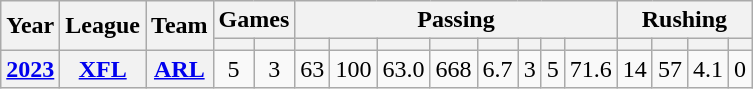<table class="wikitable" style="text-align:center">
<tr>
<th rowspan="2">Year</th>
<th rowspan="2">League</th>
<th rowspan="2">Team</th>
<th colspan="2">Games</th>
<th colspan="8">Passing</th>
<th colspan="4">Rushing</th>
</tr>
<tr>
<th></th>
<th></th>
<th></th>
<th></th>
<th></th>
<th></th>
<th></th>
<th></th>
<th></th>
<th></th>
<th></th>
<th></th>
<th></th>
<th></th>
</tr>
<tr>
<th><a href='#'>2023</a></th>
<th><a href='#'>XFL</a></th>
<th><a href='#'>ARL</a></th>
<td>5</td>
<td>3</td>
<td>63</td>
<td>100</td>
<td>63.0</td>
<td>668</td>
<td>6.7</td>
<td>3</td>
<td>5</td>
<td>71.6</td>
<td>14</td>
<td>57</td>
<td>4.1</td>
<td>0</td>
</tr>
</table>
